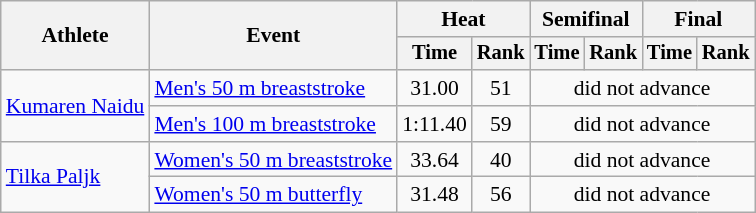<table class="wikitable" style="text-align:center; font-size:90%">
<tr>
<th rowspan="2">Athlete</th>
<th rowspan="2">Event</th>
<th colspan="2">Heat</th>
<th colspan="2">Semifinal</th>
<th colspan="2">Final</th>
</tr>
<tr style="font-size:95%">
<th>Time</th>
<th>Rank</th>
<th>Time</th>
<th>Rank</th>
<th>Time</th>
<th>Rank</th>
</tr>
<tr>
<td align=left rowspan=2><a href='#'>Kumaren Naidu</a></td>
<td align=left><a href='#'>Men's 50 m breaststroke</a></td>
<td>31.00</td>
<td>51</td>
<td colspan=4>did not advance</td>
</tr>
<tr>
<td align=left><a href='#'>Men's 100 m breaststroke</a></td>
<td>1:11.40</td>
<td>59</td>
<td colspan=4>did not advance</td>
</tr>
<tr>
<td align=left rowspan=2><a href='#'>Tilka Paljk</a></td>
<td align=left><a href='#'>Women's 50 m breaststroke</a></td>
<td>33.64</td>
<td>40</td>
<td colspan=4>did not advance</td>
</tr>
<tr>
<td align=left><a href='#'>Women's 50 m butterfly</a></td>
<td>31.48</td>
<td>56</td>
<td colspan=4>did not advance</td>
</tr>
</table>
